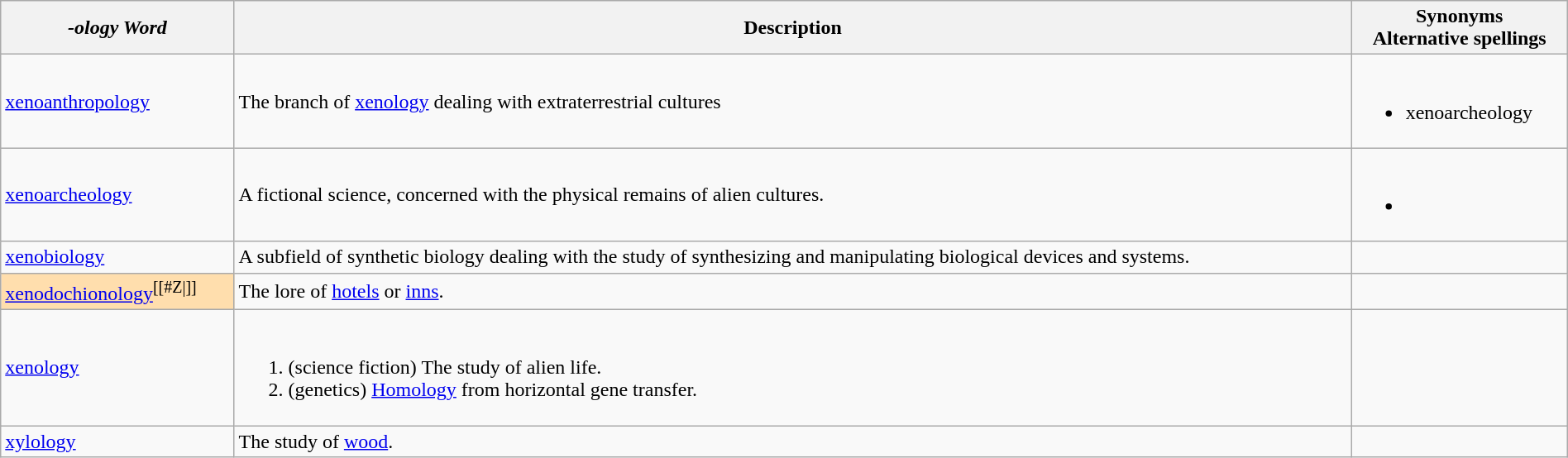<table class="wikitable" style="width:100%;">
<tr>
<th><em>-ology Word</em></th>
<th>Description</th>
<th>Synonyms<br>Alternative spellings</th>
</tr>
<tr>
<td><a href='#'>xenoanthropology</a></td>
<td>The branch of <a href='#'>xenology</a> dealing with extraterrestrial cultures</td>
<td><br><ul><li>xenoarcheology</li></ul></td>
</tr>
<tr>
<td><a href='#'>xenoarcheology</a></td>
<td>A fictional science, concerned with the physical remains of alien cultures.</td>
<td><br><ul><li></li></ul></td>
</tr>
<tr>
<td><a href='#'>xenobiology</a></td>
<td>A subfield of synthetic biology dealing with the study of synthesizing and manipulating biological devices and systems.</td>
<td></td>
</tr>
<tr>
<td style="background: #ffdead"><a href='#'>xenodochionology</a><sup>[[#Z|]]</sup></td>
<td>The lore of <a href='#'>hotels</a> or <a href='#'>inns</a>.</td>
<td></td>
</tr>
<tr>
<td><a href='#'>xenology</a></td>
<td><br><ol><li>(science fiction) The study of alien life.</li><li>(genetics) <a href='#'>Homology</a> from horizontal gene transfer.</li></ol></td>
<td></td>
</tr>
<tr>
<td><a href='#'>xylology</a></td>
<td>The study of <a href='#'>wood</a>.</td>
<td></td>
</tr>
</table>
